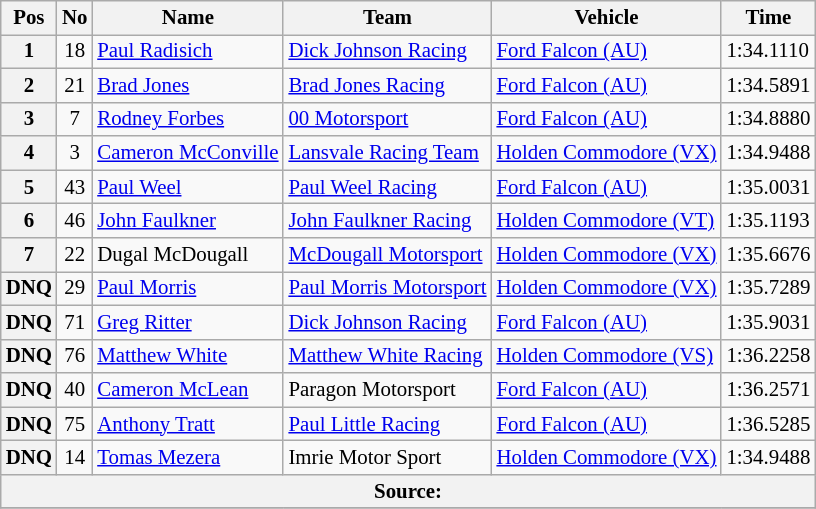<table class="wikitable" style="font-size: 87%;">
<tr>
<th>Pos</th>
<th>No</th>
<th>Name</th>
<th>Team</th>
<th>Vehicle</th>
<th>Time</th>
</tr>
<tr>
<th>1</th>
<td align=center>18</td>
<td> <a href='#'>Paul Radisich</a></td>
<td><a href='#'>Dick Johnson Racing</a></td>
<td><a href='#'>Ford Falcon (AU)</a></td>
<td>1:34.1110</td>
</tr>
<tr>
<th>2</th>
<td align=center>21</td>
<td> <a href='#'>Brad Jones</a></td>
<td><a href='#'>Brad Jones Racing</a></td>
<td><a href='#'>Ford Falcon (AU)</a></td>
<td>1:34.5891</td>
</tr>
<tr>
<th>3</th>
<td align=center>7</td>
<td> <a href='#'>Rodney Forbes</a></td>
<td><a href='#'>00 Motorsport</a></td>
<td><a href='#'>Ford Falcon (AU)</a></td>
<td>1:34.8880</td>
</tr>
<tr>
<th>4</th>
<td align=center>3</td>
<td> <a href='#'>Cameron McConville</a></td>
<td><a href='#'>Lansvale Racing Team</a></td>
<td><a href='#'>Holden Commodore (VX)</a></td>
<td>1:34.9488</td>
</tr>
<tr>
<th>5</th>
<td align=center>43</td>
<td> <a href='#'>Paul Weel</a></td>
<td><a href='#'>Paul Weel Racing</a></td>
<td><a href='#'>Ford Falcon (AU)</a></td>
<td>1:35.0031</td>
</tr>
<tr>
<th>6</th>
<td align=center>46</td>
<td> <a href='#'>John Faulkner</a></td>
<td><a href='#'>John Faulkner Racing</a></td>
<td><a href='#'>Holden Commodore (VT)</a></td>
<td>1:35.1193</td>
</tr>
<tr>
<th>7</th>
<td align=center>22</td>
<td> Dugal McDougall</td>
<td><a href='#'>McDougall Motorsport</a></td>
<td><a href='#'>Holden Commodore (VX)</a></td>
<td>1:35.6676</td>
</tr>
<tr>
<th>DNQ</th>
<td align=center>29</td>
<td> <a href='#'>Paul Morris</a></td>
<td><a href='#'>Paul Morris Motorsport</a></td>
<td><a href='#'>Holden Commodore (VX)</a></td>
<td>1:35.7289</td>
</tr>
<tr>
<th>DNQ</th>
<td align=center>71</td>
<td> <a href='#'>Greg Ritter</a></td>
<td><a href='#'>Dick Johnson Racing</a></td>
<td><a href='#'>Ford Falcon (AU)</a></td>
<td>1:35.9031</td>
</tr>
<tr>
<th>DNQ</th>
<td align=center>76</td>
<td> <a href='#'>Matthew White</a></td>
<td><a href='#'>Matthew White Racing</a></td>
<td><a href='#'>Holden Commodore (VS)</a></td>
<td>1:36.2258</td>
</tr>
<tr>
<th>DNQ</th>
<td align=center>40</td>
<td> <a href='#'>Cameron McLean</a></td>
<td>Paragon Motorsport</td>
<td><a href='#'>Ford Falcon (AU)</a></td>
<td>1:36.2571</td>
</tr>
<tr>
<th>DNQ</th>
<td align=center>75</td>
<td> <a href='#'>Anthony Tratt</a></td>
<td><a href='#'>Paul Little Racing</a></td>
<td><a href='#'>Ford Falcon (AU)</a></td>
<td>1:36.5285</td>
</tr>
<tr>
<th>DNQ</th>
<td align=center>14</td>
<td> <a href='#'>Tomas Mezera</a></td>
<td>Imrie Motor Sport</td>
<td><a href='#'>Holden Commodore (VX)</a></td>
<td>1:34.9488</td>
</tr>
<tr>
<th colspan=6>Source:</th>
</tr>
<tr>
</tr>
</table>
